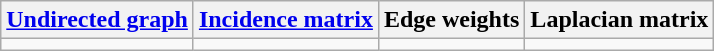<table class="wikitable">
<tr>
<th><a href='#'>Undirected graph</a></th>
<th><a href='#'>Incidence matrix</a></th>
<th>Edge weights</th>
<th>Laplacian matrix</th>
</tr>
<tr>
<td></td>
<td></td>
<td></td>
<td></td>
</tr>
</table>
